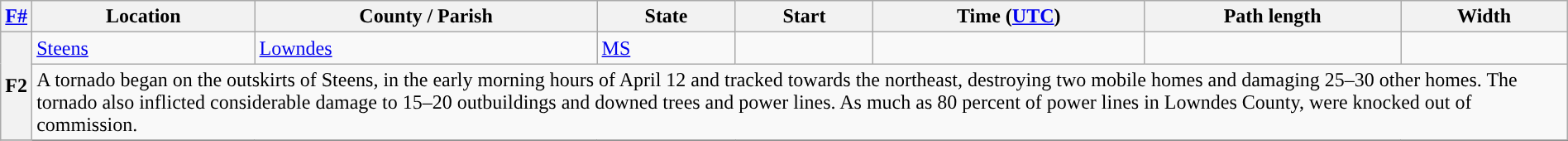<table class="wikitable sortable collapsible" style="width:100%;">
<tr>
<th scope="col" width="2%" align="center"><a href='#'>F#</a></th>
<th scope="col" align="center" class="unsortable">Location</th>
<th scope="col" align="center" class="unsortable">County / Parish</th>
<th scope="col" align="center">State</th>
<th scope="col" align="center">Start </th>
<th scope="col" align="center">Time (<a href='#'>UTC</a>)</th>
<th scope="col" align="center">Path length</th>
<th scope="col" align="center">Width</th>
</tr>
<tr>
<th scope="row" rowspan="2" style="background-color:#">F2</th>
<td><a href='#'>Steens</a></td>
<td><a href='#'>Lowndes</a></td>
<td><a href='#'>MS</a></td>
<td></td>
<td></td>
<td></td>
<td></td>
</tr>
<tr class="expand-child">
<td colspan="8" style=" border-bottom: 1px solid black;">A tornado began on the outskirts of Steens, in the early morning hours of April 12 and tracked towards the northeast, destroying two mobile homes and damaging 25–30 other homes. The tornado also inflicted considerable damage to 15–20 outbuildings and downed trees and power lines. As much as 80 percent of power lines in Lowndes County, were knocked out of commission.</td>
</tr>
<tr>
</tr>
</table>
